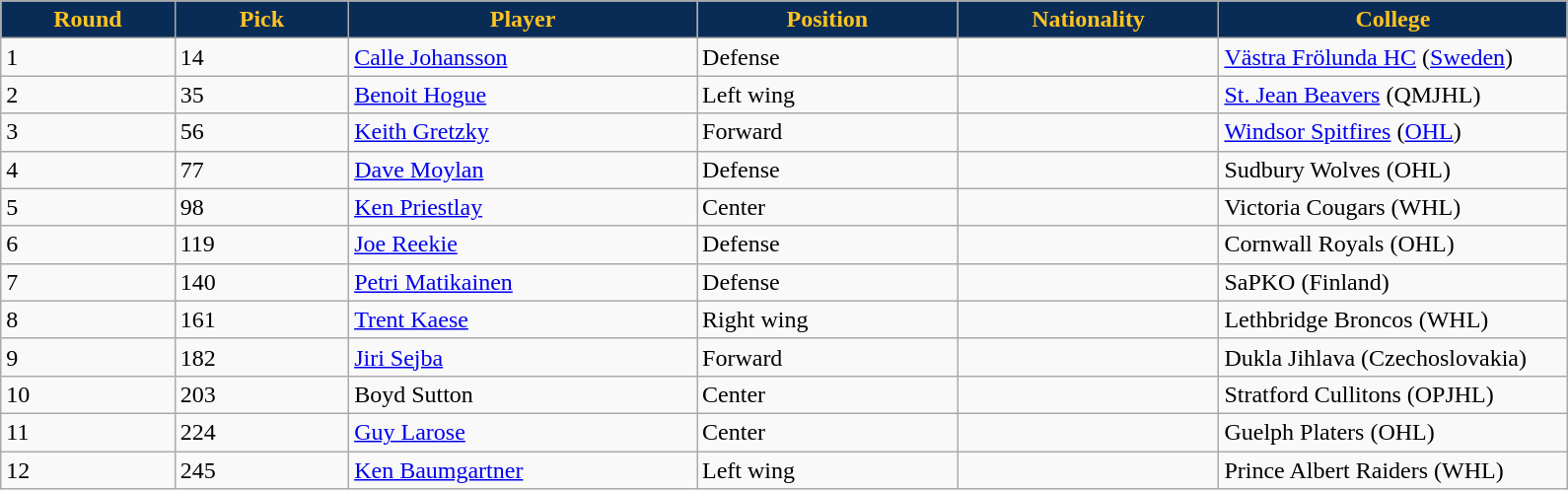<table class="wikitable sortable sortable">
<tr>
<th style="background:#092c57; color:#ffc322" width="10%">Round</th>
<th style="background:#092c57; color:#ffc322" width="10%">Pick</th>
<th style="background:#092c57; color:#ffc322" width="20%">Player</th>
<th style="background:#092c57; color:#ffc322" width="15%">Position</th>
<th style="background:#092c57; color:#ffc322" width="15%">Nationality</th>
<th style="background:#092c57; color:#ffc322" width="20%">College</th>
</tr>
<tr>
<td>1</td>
<td>14</td>
<td><a href='#'>Calle Johansson</a></td>
<td>Defense</td>
<td></td>
<td><a href='#'>Västra Frölunda HC</a> (<a href='#'>Sweden</a>)</td>
</tr>
<tr>
<td>2</td>
<td>35</td>
<td><a href='#'>Benoit Hogue</a></td>
<td>Left wing</td>
<td></td>
<td><a href='#'>St. Jean Beavers</a> (QMJHL)</td>
</tr>
<tr>
<td>3</td>
<td>56</td>
<td><a href='#'>Keith Gretzky</a></td>
<td>Forward</td>
<td></td>
<td><a href='#'>Windsor Spitfires</a> (<a href='#'>OHL</a>)</td>
</tr>
<tr>
<td>4</td>
<td>77</td>
<td><a href='#'>Dave Moylan</a></td>
<td>Defense</td>
<td></td>
<td>Sudbury Wolves (OHL)</td>
</tr>
<tr>
<td>5</td>
<td>98</td>
<td><a href='#'>Ken Priestlay</a></td>
<td>Center</td>
<td></td>
<td>Victoria Cougars (WHL)</td>
</tr>
<tr>
<td>6</td>
<td>119</td>
<td><a href='#'>Joe Reekie</a></td>
<td>Defense</td>
<td></td>
<td>Cornwall Royals (OHL)</td>
</tr>
<tr>
<td>7</td>
<td>140</td>
<td><a href='#'>Petri Matikainen</a></td>
<td>Defense</td>
<td></td>
<td>SaPKO (Finland)</td>
</tr>
<tr>
<td>8</td>
<td>161</td>
<td><a href='#'>Trent Kaese</a></td>
<td>Right wing</td>
<td></td>
<td>Lethbridge Broncos (WHL)</td>
</tr>
<tr>
<td>9</td>
<td>182</td>
<td><a href='#'>Jiri Sejba</a></td>
<td>Forward</td>
<td></td>
<td>Dukla Jihlava (Czechoslovakia)</td>
</tr>
<tr>
<td>10</td>
<td>203</td>
<td>Boyd Sutton</td>
<td>Center</td>
<td></td>
<td>Stratford Cullitons (OPJHL)</td>
</tr>
<tr>
<td>11</td>
<td>224</td>
<td><a href='#'>Guy Larose</a></td>
<td>Center</td>
<td></td>
<td>Guelph Platers (OHL)</td>
</tr>
<tr>
<td>12</td>
<td>245</td>
<td><a href='#'>Ken Baumgartner</a></td>
<td>Left wing</td>
<td></td>
<td>Prince Albert Raiders (WHL)</td>
</tr>
</table>
